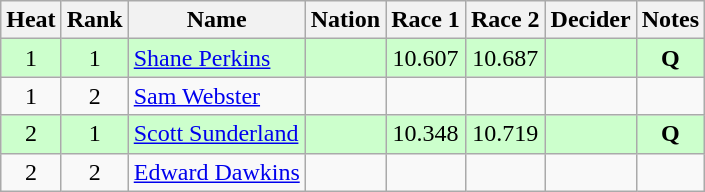<table class="wikitable sortable" style="text-align:center">
<tr>
<th>Heat</th>
<th>Rank</th>
<th>Name</th>
<th>Nation</th>
<th>Race 1</th>
<th>Race 2</th>
<th>Decider</th>
<th>Notes</th>
</tr>
<tr style="background: #ccffcc;">
<td>1</td>
<td>1</td>
<td align=left><a href='#'>Shane Perkins</a></td>
<td align=left></td>
<td>10.607</td>
<td>10.687</td>
<td></td>
<td><strong>Q</strong></td>
</tr>
<tr>
<td>1</td>
<td>2</td>
<td align=left><a href='#'>Sam Webster</a></td>
<td align=left></td>
<td></td>
<td></td>
<td></td>
<td></td>
</tr>
<tr style="background: #ccffcc;">
<td>2</td>
<td>1</td>
<td align=left><a href='#'>Scott Sunderland</a></td>
<td align=left></td>
<td>10.348</td>
<td>10.719</td>
<td></td>
<td><strong>Q</strong></td>
</tr>
<tr>
<td>2</td>
<td>2</td>
<td align=left><a href='#'>Edward Dawkins</a></td>
<td align=left></td>
<td></td>
<td></td>
<td></td>
<td></td>
</tr>
</table>
